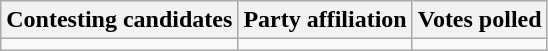<table class="wikitable sortable">
<tr>
<th>Contesting candidates</th>
<th>Party affiliation</th>
<th>Votes polled</th>
</tr>
<tr>
<td></td>
<td></td>
<td></td>
</tr>
</table>
